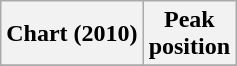<table class="wikitable sortable plainrowheaders" style="text-align:center">
<tr>
<th scope="col">Chart (2010)</th>
<th scope="col">Peak<br>position</th>
</tr>
<tr>
</tr>
</table>
